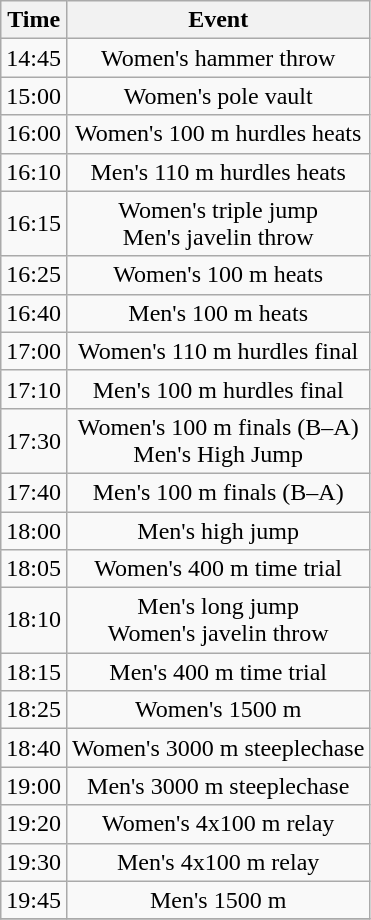<table class="wikitable" style="text-align:center;">
<tr>
<th>Time</th>
<th>Event</th>
</tr>
<tr>
<td>14:45</td>
<td>Women's hammer throw</td>
</tr>
<tr>
<td>15:00</td>
<td>Women's pole vault</td>
</tr>
<tr>
<td>16:00</td>
<td>Women's 100 m hurdles heats</td>
</tr>
<tr>
<td>16:10</td>
<td>Men's 110 m hurdles heats</td>
</tr>
<tr>
<td>16:15</td>
<td>Women's triple jump<br>Men's javelin throw</td>
</tr>
<tr>
<td>16:25</td>
<td>Women's 100 m heats</td>
</tr>
<tr>
<td>16:40</td>
<td>Men's 100 m heats</td>
</tr>
<tr>
<td>17:00</td>
<td>Women's 110 m hurdles final</td>
</tr>
<tr>
<td>17:10</td>
<td>Men's 100 m hurdles final</td>
</tr>
<tr>
<td>17:30</td>
<td>Women's 100 m finals (B–A)<br>Men's High Jump</td>
</tr>
<tr>
<td>17:40</td>
<td>Men's 100 m finals (B–A)</td>
</tr>
<tr>
<td>18:00</td>
<td>Men's high jump</td>
</tr>
<tr>
<td>18:05</td>
<td>Women's 400 m time trial</td>
</tr>
<tr>
<td>18:10</td>
<td>Men's long jump<br>Women's javelin throw</td>
</tr>
<tr>
<td>18:15</td>
<td>Men's 400 m time trial</td>
</tr>
<tr>
<td>18:25</td>
<td>Women's 1500 m</td>
</tr>
<tr>
<td>18:40</td>
<td>Women's 3000 m steeplechase</td>
</tr>
<tr>
<td>19:00</td>
<td>Men's 3000 m steeplechase</td>
</tr>
<tr>
<td>19:20</td>
<td>Women's 4x100 m relay</td>
</tr>
<tr>
<td>19:30</td>
<td>Men's 4x100 m relay</td>
</tr>
<tr>
<td>19:45</td>
<td>Men's 1500 m</td>
</tr>
<tr>
</tr>
</table>
